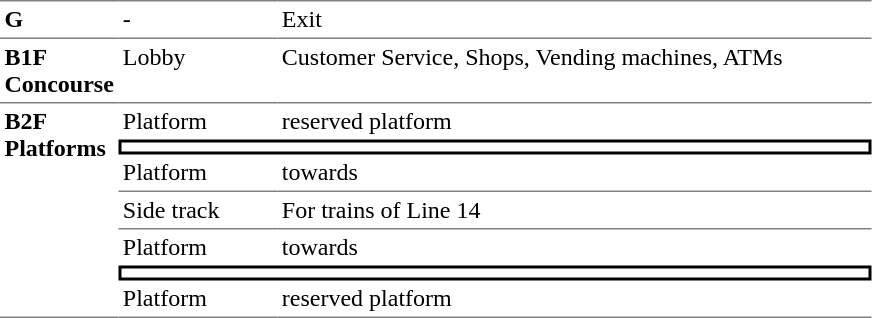<table table border=0 cellspacing=0 cellpadding=3>
<tr>
<td style="border-top:solid 1px gray;" width=50 valign=top><strong>G</strong></td>
<td style="border-top:solid 1px gray;" width=100 valign=top>-</td>
<td style="border-top:solid 1px gray;" width=390 valign=top>Exit</td>
</tr>
<tr>
<td style="border-bottom:solid 1px gray; border-top:solid 1px gray;" valign=top width=50><strong>B1F<br>Concourse</strong></td>
<td style="border-bottom:solid 1px gray; border-top:solid 1px gray;" valign=top width=100>Lobby</td>
<td style="border-bottom:solid 1px gray; border-top:solid 1px gray;" valign=top width=390>Customer Service, Shops, Vending machines, ATMs</td>
</tr>
<tr>
<td style="border-bottom:solid 1px gray;" rowspan="7" valign=top><strong>B2F<br>Platforms</strong></td>
<td>Platform</td>
<td>  reserved platform</td>
</tr>
<tr>
<td style="border-right:solid 2px black;border-left:solid 2px black;border-top:solid 2px black;border-bottom:solid 2px black;text-align:center;" colspan=2></td>
</tr>
<tr>
<td style="border-bottom:solid 1px gray;">Platform</td>
<td style="border-bottom:solid 1px gray;">  towards  </td>
</tr>
<tr>
<td>Side track</td>
<td>For trains of Line 14</td>
</tr>
<tr>
<td style="border-top:solid 1px gray;">Platform</td>
<td style="border-top:solid 1px gray;">  towards   </td>
</tr>
<tr>
<td style="border-right:solid 2px black;border-left:solid 2px black;border-top:solid 2px black;border-bottom:solid 2px black;text-align:center;" colspan=2></td>
</tr>
<tr>
<td style="border-bottom:solid 1px gray;">Platform</td>
<td style="border-bottom:solid 1px gray;">  reserved platform</td>
</tr>
</table>
